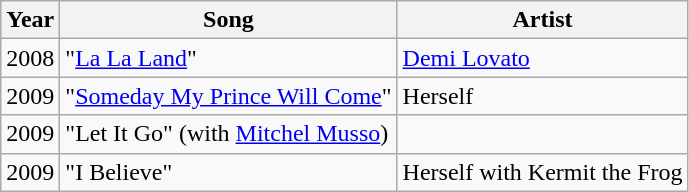<table class="wikitable">
<tr>
<th>Year</th>
<th>Song</th>
<th>Artist</th>
</tr>
<tr>
<td>2008</td>
<td>"<a href='#'>La La Land</a>"</td>
<td><a href='#'>Demi Lovato</a></td>
</tr>
<tr>
<td>2009</td>
<td>"<a href='#'>Someday My Prince Will Come</a>"</td>
<td>Herself</td>
</tr>
<tr>
<td>2009</td>
<td>"Let It Go" (with <a href='#'>Mitchel Musso</a>)</td>
<td></td>
</tr>
<tr>
<td>2009</td>
<td>"I Believe"</td>
<td>Herself with Kermit the Frog</td>
</tr>
</table>
